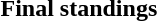<table>
<tr>
<td></td>
<td></td>
<td></td>
<td></td>
</tr>
<tr>
<td><br></td>
<td></td>
<td></td>
<td></td>
</tr>
<tr>
<td></td>
<td></td>
<td></td>
<td></td>
</tr>
<tr>
<td></td>
<td></td>
<td></td>
<td></td>
</tr>
<tr>
<td><strong>Final standings</strong></td>
<td></td>
<td></td>
<td></td>
</tr>
</table>
